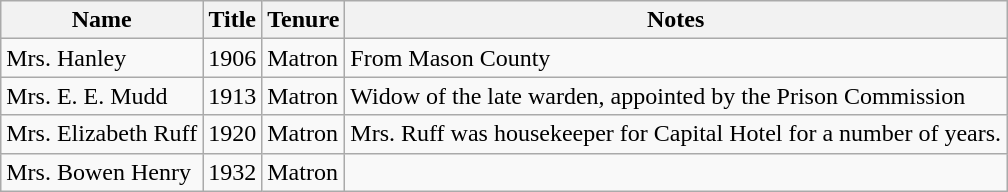<table class="wikitable">
<tr>
<th>Name</th>
<th>Title</th>
<th>Tenure</th>
<th>Notes</th>
</tr>
<tr>
<td>Mrs. Hanley </td>
<td>1906</td>
<td>Matron</td>
<td>From Mason County</td>
</tr>
<tr>
<td>Mrs. E. E. Mudd </td>
<td>1913</td>
<td>Matron</td>
<td>Widow of the late warden, appointed by the Prison Commission</td>
</tr>
<tr>
<td>Mrs. Elizabeth Ruff </td>
<td>1920</td>
<td>Matron</td>
<td>Mrs. Ruff was housekeeper for Capital Hotel for a number of years.</td>
</tr>
<tr>
<td>Mrs. Bowen Henry</td>
<td>1932</td>
<td>Matron</td>
<td></td>
</tr>
</table>
